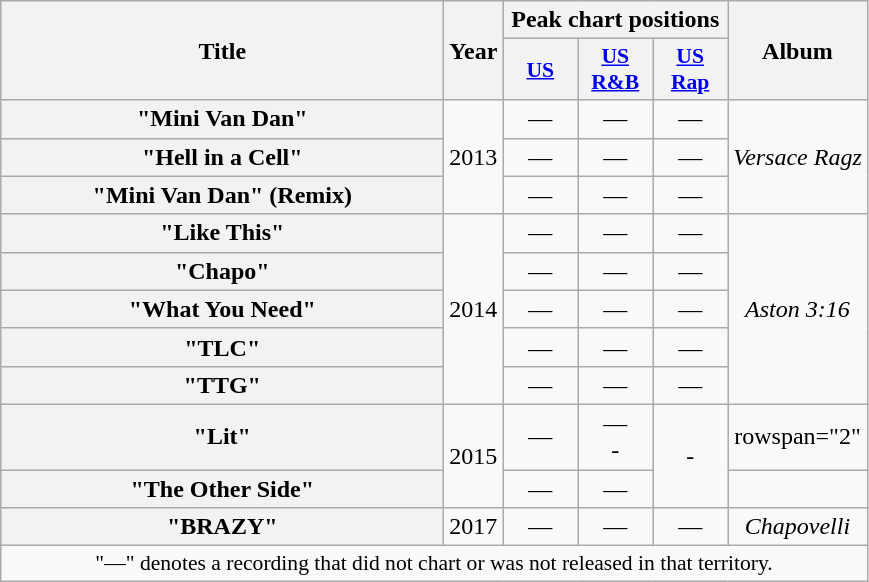<table class="wikitable plainrowheaders" style="text-align:center;">
<tr>
<th scope="col" rowspan="2" style="width:18em;">Title</th>
<th scope="col" rowspan="2">Year</th>
<th scope="col" colspan="3">Peak chart positions</th>
<th scope="col" rowspan="2">Album</th>
</tr>
<tr>
<th scope="col" style="width:3em;font-size:90%;"><a href='#'>US</a><br></th>
<th scope="col" style="width:3em;font-size:90%;"><a href='#'>US<br>R&B</a><br></th>
<th scope="col" style="width:3em;font-size:90%;"><a href='#'>US<br>Rap</a></th>
</tr>
<tr>
<th scope="row">"Mini Van Dan"</th>
<td rowspan="3">2013</td>
<td>—</td>
<td>—</td>
<td>—</td>
<td rowspan="3"><em>Versace Ragz</em></td>
</tr>
<tr>
<th scope="row">"Hell in a Cell"</th>
<td>—</td>
<td>—</td>
<td>—</td>
</tr>
<tr>
<th scope="row">"Mini Van Dan" (Remix)<br></th>
<td>—</td>
<td>—</td>
<td>—</td>
</tr>
<tr>
<th scope="row">"Like This"</th>
<td rowspan="5">2014</td>
<td>—</td>
<td>—</td>
<td>—</td>
<td rowspan="5"><em>Aston 3:16</em></td>
</tr>
<tr>
<th scope="row">"Chapo"<br></th>
<td>—</td>
<td>—</td>
<td>—</td>
</tr>
<tr>
<th scope="row">"What You Need"</th>
<td>—</td>
<td>—</td>
<td>—</td>
</tr>
<tr>
<th scope="row">"TLC"<br></th>
<td>—</td>
<td>—</td>
<td>—</td>
</tr>
<tr>
<th scope="row">"TTG"<br></th>
<td>—</td>
<td>—</td>
<td>—</td>
</tr>
<tr>
<th scope="row">"Lit"</th>
<td rowspan="2">2015</td>
<td>—</td>
<td>—<br>-</td>
<td rowspan="2">-</td>
<td>rowspan="2" </td>
</tr>
<tr>
<th scope="row">"The Other Side"<br></th>
<td>—</td>
<td>—</td>
</tr>
<tr>
<th scope="row">"BRAZY"</th>
<td rowspan="1">2017</td>
<td>—</td>
<td>—</td>
<td>—</td>
<td rowspan="1"><em>Chapovelli</em></td>
</tr>
<tr>
<td colspan="7" style="font-size:90%">"—" denotes a recording that did not chart or was not released in that territory.</td>
</tr>
</table>
